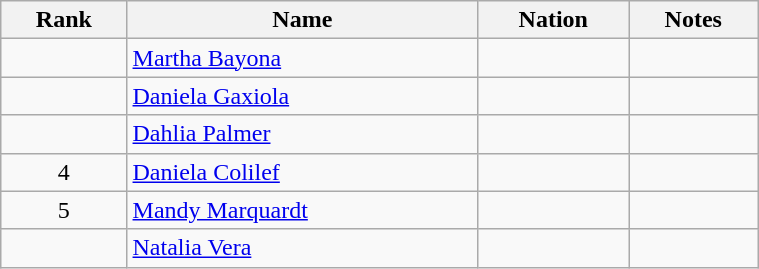<table class="wikitable sortable" style="text-align:center" width=40%>
<tr>
<th>Rank</th>
<th>Name</th>
<th>Nation</th>
<th>Notes</th>
</tr>
<tr>
<td></td>
<td align=left><a href='#'>Martha Bayona</a></td>
<td align=left></td>
<td></td>
</tr>
<tr>
<td></td>
<td align=left><a href='#'>Daniela Gaxiola</a></td>
<td align=left></td>
<td></td>
</tr>
<tr>
<td></td>
<td align=left><a href='#'>Dahlia Palmer</a></td>
<td align=left></td>
<td></td>
</tr>
<tr>
<td>4</td>
<td align=left><a href='#'>Daniela Colilef</a></td>
<td align=left></td>
<td></td>
</tr>
<tr>
<td>5</td>
<td align=left><a href='#'>Mandy Marquardt</a></td>
<td align=left></td>
<td></td>
</tr>
<tr>
<td></td>
<td align=left><a href='#'>Natalia Vera</a></td>
<td align=left></td>
<td></td>
</tr>
</table>
